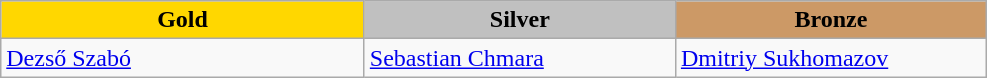<table class="wikitable" style="text-align:left">
<tr align="center">
<td width=235 bgcolor=gold><strong>Gold</strong></td>
<td width=200 bgcolor=silver><strong>Silver</strong></td>
<td width=200 bgcolor=CC9966><strong>Bronze</strong></td>
</tr>
<tr>
<td><a href='#'>Dezső Szabó</a><br><em></em></td>
<td><a href='#'>Sebastian Chmara</a><br><em></em></td>
<td><a href='#'>Dmitriy Sukhomazov</a><br><em></em></td>
</tr>
</table>
